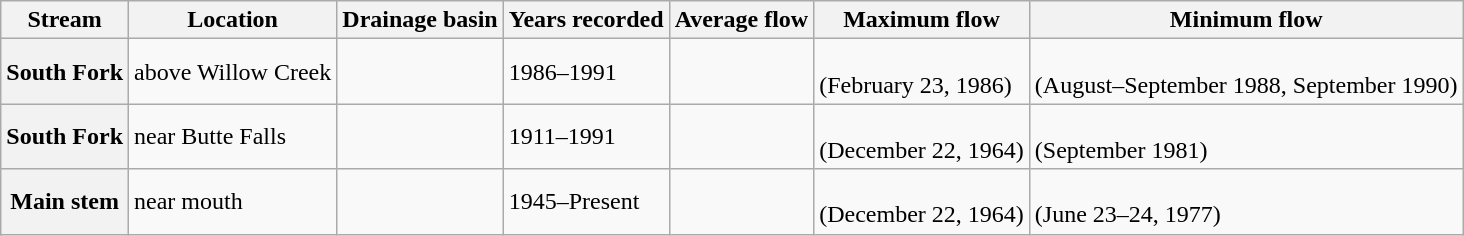<table class="wikitable sortable">
<tr>
<th scope="col">Stream</th>
<th scope="col">Location</th>
<th scope="col">Drainage basin</th>
<th scope="col">Years recorded</th>
<th scope="col">Average flow</th>
<th scope="col">Maximum flow</th>
<th scope="col">Minimum flow</th>
</tr>
<tr>
<th scope="row">South Fork</th>
<td>above Willow Creek</td>
<td></td>
<td>1986–1991</td>
<td></td>
<td><br>(February 23, 1986)</td>
<td><br>(August–September 1988, September 1990)</td>
</tr>
<tr>
<th scope="row">South Fork</th>
<td>near Butte Falls</td>
<td></td>
<td>1911–1991</td>
<td></td>
<td><br>(December 22, 1964)</td>
<td><br>(September 1981)</td>
</tr>
<tr>
<th scope="row">Main stem</th>
<td>near mouth</td>
<td></td>
<td>1945–Present</td>
<td></td>
<td><br>(December 22, 1964)</td>
<td><br>(June 23–24, 1977)</td>
</tr>
</table>
